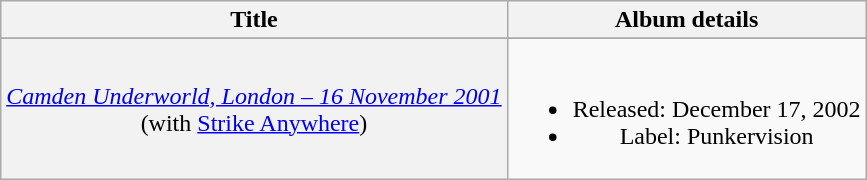<table class="wikitable plainrowheaders" style="text-align:center;" border="1">
<tr>
<th rowspan="1" scope="col">Title</th>
<th rowspan="1" scope="col">Album details</th>
</tr>
<tr>
</tr>
<tr>
<th scope="row" style="font-weight:normal;"><em><a href='#'>Camden Underworld, London – 16 November 2001</a></em><br><span>(with <a href='#'>Strike Anywhere</a>)</span></th>
<td><br><ul><li>Released: December 17, 2002</li><li>Label: Punkervision</li></ul></td>
</tr>
</table>
